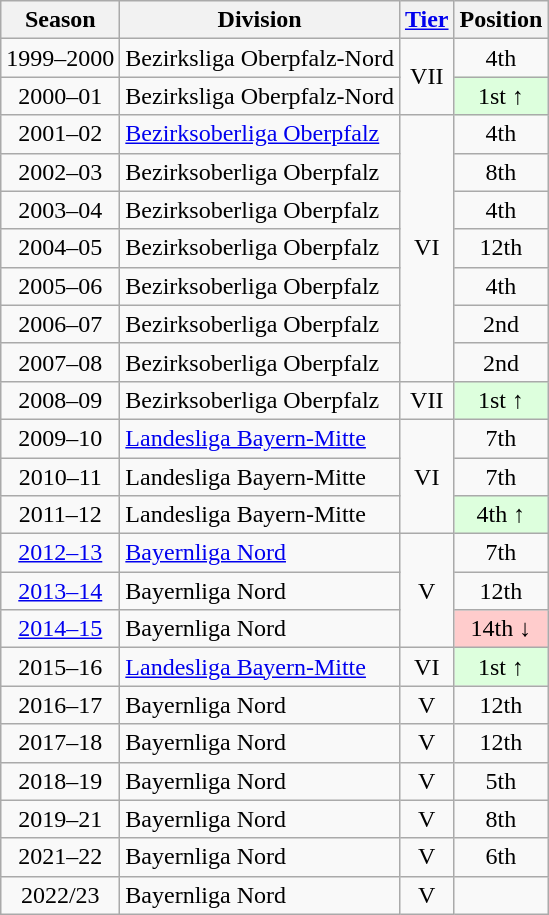<table class="wikitable">
<tr>
<th>Season</th>
<th>Division</th>
<th><a href='#'>Tier</a></th>
<th>Position</th>
</tr>
<tr align="center">
<td>1999–2000</td>
<td align="left">Bezirksliga Oberpfalz-Nord</td>
<td rowspan=2>VII</td>
<td>4th</td>
</tr>
<tr align="center">
<td>2000–01</td>
<td align="left">Bezirksliga Oberpfalz-Nord</td>
<td bgcolor="#ddffdd">1st ↑</td>
</tr>
<tr align="center">
<td>2001–02</td>
<td align="left"><a href='#'>Bezirksoberliga Oberpfalz</a></td>
<td rowspan=7>VI</td>
<td>4th</td>
</tr>
<tr align="center">
<td>2002–03</td>
<td align="left">Bezirksoberliga Oberpfalz</td>
<td>8th</td>
</tr>
<tr align="center">
<td>2003–04</td>
<td align="left">Bezirksoberliga Oberpfalz</td>
<td>4th</td>
</tr>
<tr align="center">
<td>2004–05</td>
<td align="left">Bezirksoberliga Oberpfalz</td>
<td>12th</td>
</tr>
<tr align="center">
<td>2005–06</td>
<td align="left">Bezirksoberliga Oberpfalz</td>
<td>4th</td>
</tr>
<tr align="center">
<td>2006–07</td>
<td align="left">Bezirksoberliga Oberpfalz</td>
<td>2nd</td>
</tr>
<tr align="center">
<td>2007–08</td>
<td align="left">Bezirksoberliga Oberpfalz</td>
<td>2nd</td>
</tr>
<tr align="center">
<td>2008–09</td>
<td align="left">Bezirksoberliga Oberpfalz</td>
<td>VII</td>
<td bgcolor="#ddffdd">1st ↑</td>
</tr>
<tr align="center">
<td>2009–10</td>
<td align="left"><a href='#'>Landesliga Bayern-Mitte</a></td>
<td rowspan=3>VI</td>
<td>7th</td>
</tr>
<tr align="center">
<td>2010–11</td>
<td align="left">Landesliga Bayern-Mitte</td>
<td>7th</td>
</tr>
<tr align="center">
<td>2011–12</td>
<td align="left">Landesliga Bayern-Mitte</td>
<td bgcolor="#ddffdd">4th ↑</td>
</tr>
<tr align="center">
<td><a href='#'>2012–13</a></td>
<td align="left"><a href='#'>Bayernliga Nord</a></td>
<td rowspan=3>V</td>
<td>7th</td>
</tr>
<tr align="center">
<td><a href='#'>2013–14</a></td>
<td align="left">Bayernliga Nord</td>
<td>12th</td>
</tr>
<tr align="center">
<td><a href='#'>2014–15</a></td>
<td align="left">Bayernliga Nord</td>
<td bgcolor="#ffcccc">14th ↓</td>
</tr>
<tr align="center">
<td>2015–16</td>
<td align="left"><a href='#'>Landesliga Bayern-Mitte</a></td>
<td>VI</td>
<td bgcolor="#ddffdd">1st ↑</td>
</tr>
<tr align="center">
<td>2016–17</td>
<td align="left">Bayernliga Nord</td>
<td>V</td>
<td>12th</td>
</tr>
<tr align="center">
<td>2017–18</td>
<td align="left">Bayernliga Nord</td>
<td>V</td>
<td>12th</td>
</tr>
<tr align="center">
<td>2018–19</td>
<td align="left">Bayernliga Nord</td>
<td>V</td>
<td>5th</td>
</tr>
<tr align="center">
<td>2019–21</td>
<td align="left">Bayernliga Nord</td>
<td>V</td>
<td>8th</td>
</tr>
<tr align="center">
<td>2021–22</td>
<td align="left">Bayernliga Nord</td>
<td>V</td>
<td>6th</td>
</tr>
<tr align="center">
<td>2022/23</td>
<td align="left">Bayernliga Nord</td>
<td>V</td>
</tr>
</table>
